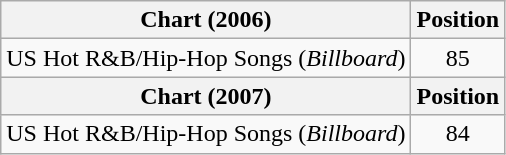<table class="wikitable">
<tr>
<th>Chart (2006)</th>
<th>Position</th>
</tr>
<tr>
<td>US Hot R&B/Hip-Hop Songs (<em>Billboard</em>)</td>
<td align="center">85</td>
</tr>
<tr>
<th>Chart (2007)</th>
<th>Position</th>
</tr>
<tr>
<td>US Hot R&B/Hip-Hop Songs (<em>Billboard</em>)</td>
<td align="center">84</td>
</tr>
</table>
